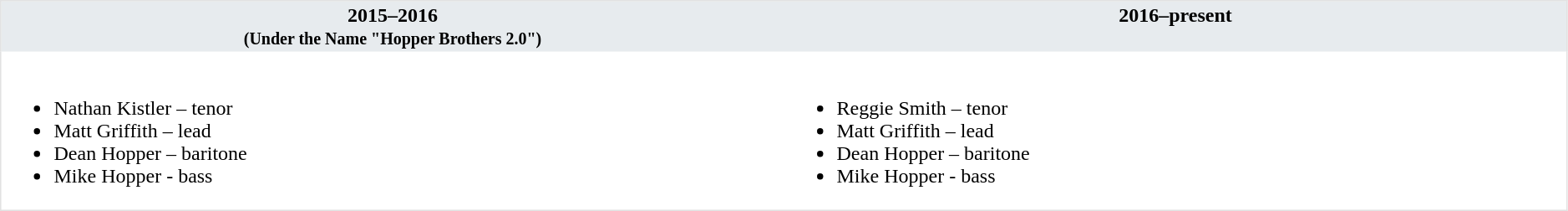<table class="toccolours" cellspacing="0" cellpadding="2" style="float: width; margin: 0 0 1em 1em; border-collapse: collapse; border: 1px solid #E2E2E2; border:1; width:99%">
<tr>
<th bgcolor="#E7EBEE" width="25%" valign="top">2015–2016<br><small>(Under the Name "Hopper Brothers 2.0")</small></th>
<th bgcolor="#E7EBEE" width="25%" valign="top">2016–present</th>
</tr>
<tr>
<td valign="top"><br><ul><li>Nathan Kistler – tenor</li><li>Matt Griffith – lead</li><li>Dean Hopper – baritone</li><li>Mike Hopper - bass</li></ul></td>
<td valign="top"><br><ul><li>Reggie Smith – tenor</li><li>Matt Griffith – lead</li><li>Dean Hopper – baritone</li><li>Mike Hopper - bass</li></ul></td>
</tr>
</table>
